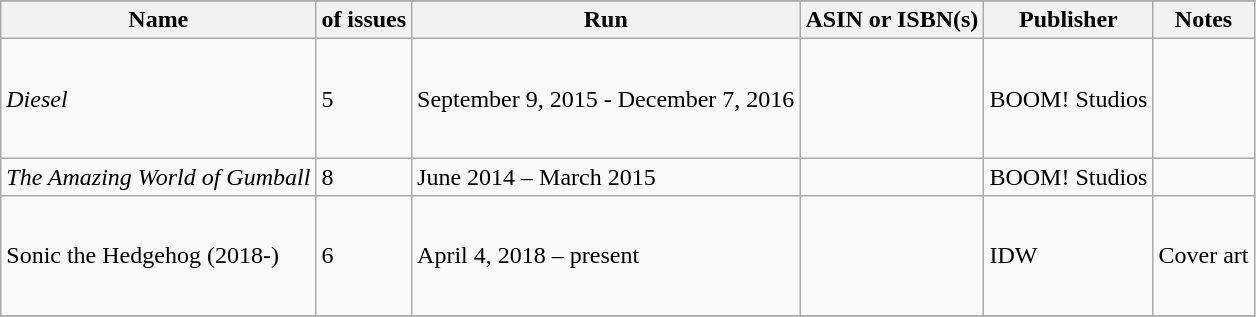<table class="wikitable">
<tr>
</tr>
<tr>
<th>Name</th>
<th> of issues</th>
<th>Run</th>
<th>ASIN or ISBN(s)</th>
<th>Publisher</th>
<th>Notes</th>
</tr>
<tr>
<td><em>Diesel</em></td>
<td>5</td>
<td>September 9, 2015 - December 7, 2016</td>
<td><br> <br> <br> <br></td>
<td>BOOM! Studios</td>
<td></td>
</tr>
<tr>
<td><em>The Amazing World of Gumball</em></td>
<td>8</td>
<td>June 2014 – March 2015</td>
<td></td>
<td>BOOM! Studios</td>
<td></td>
</tr>
<tr>
<td>Sonic the Hedgehog (2018-)</td>
<td>6</td>
<td>April 4, 2018 – present</td>
<td><br><br><br><br></td>
<td>IDW</td>
<td>Cover art</td>
</tr>
<tr>
</tr>
</table>
